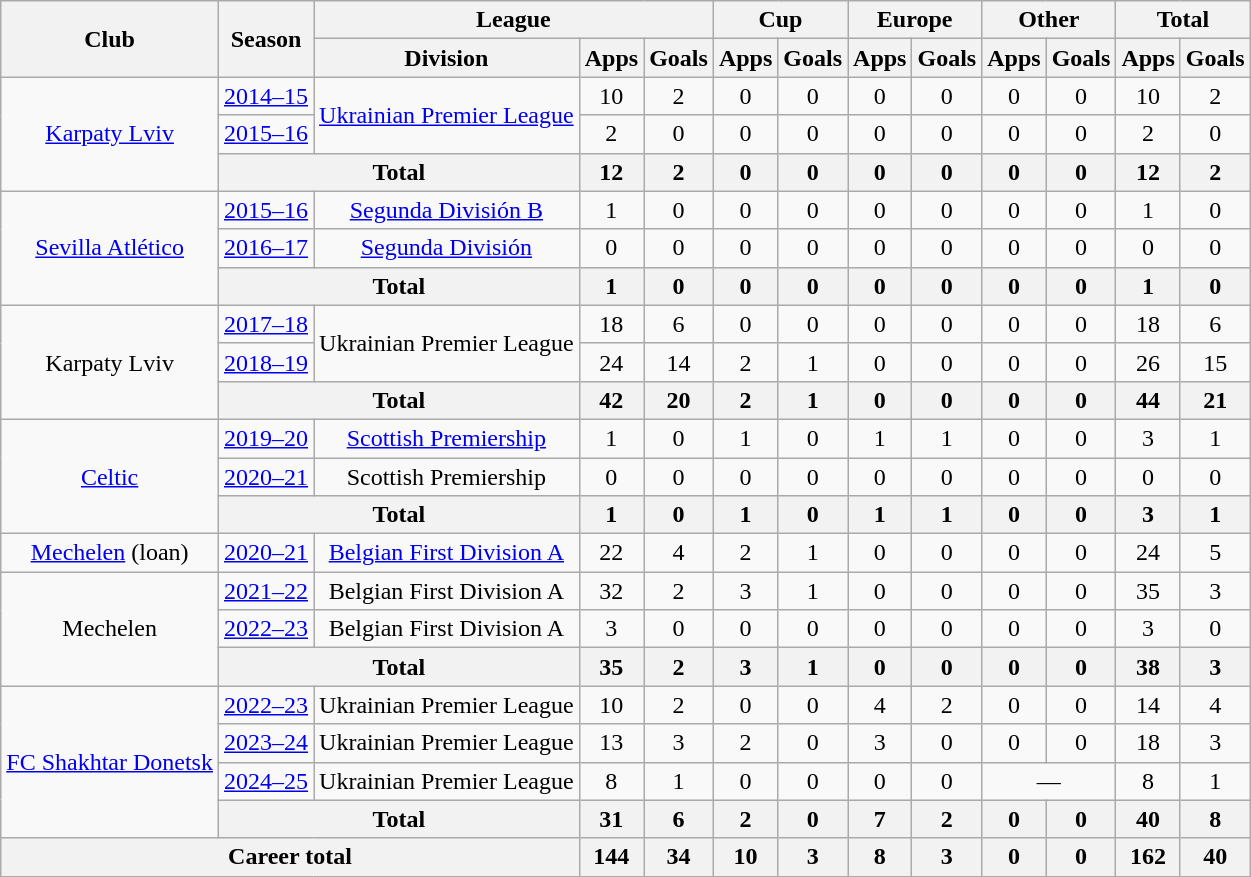<table class="wikitable" style="text-align:center">
<tr>
<th rowspan="2">Club</th>
<th rowspan="2">Season</th>
<th colspan="3">League</th>
<th colspan="2">Cup</th>
<th colspan="2">Europe</th>
<th colspan="2">Other</th>
<th colspan="2">Total</th>
</tr>
<tr>
<th>Division</th>
<th>Apps</th>
<th>Goals</th>
<th>Apps</th>
<th>Goals</th>
<th>Apps</th>
<th>Goals</th>
<th>Apps</th>
<th>Goals</th>
<th>Apps</th>
<th>Goals</th>
</tr>
<tr>
<td rowspan="3"><a href='#'>Karpaty Lviv</a></td>
<td><a href='#'>2014–15</a></td>
<td rowspan="2"><a href='#'>Ukrainian Premier League</a></td>
<td>10</td>
<td>2</td>
<td>0</td>
<td>0</td>
<td>0</td>
<td>0</td>
<td>0</td>
<td>0</td>
<td>10</td>
<td>2</td>
</tr>
<tr>
<td><a href='#'>2015–16</a></td>
<td>2</td>
<td>0</td>
<td>0</td>
<td>0</td>
<td>0</td>
<td>0</td>
<td>0</td>
<td>0</td>
<td>2</td>
<td>0</td>
</tr>
<tr>
<th colspan="2">Total</th>
<th>12</th>
<th>2</th>
<th>0</th>
<th>0</th>
<th>0</th>
<th>0</th>
<th>0</th>
<th>0</th>
<th>12</th>
<th>2</th>
</tr>
<tr>
<td rowspan="3"><a href='#'>Sevilla Atlético</a></td>
<td><a href='#'>2015–16</a></td>
<td><a href='#'>Segunda División B</a></td>
<td>1</td>
<td>0</td>
<td>0</td>
<td>0</td>
<td>0</td>
<td>0</td>
<td>0</td>
<td>0</td>
<td>1</td>
<td>0</td>
</tr>
<tr>
<td><a href='#'>2016–17</a></td>
<td><a href='#'>Segunda División</a></td>
<td>0</td>
<td>0</td>
<td>0</td>
<td>0</td>
<td>0</td>
<td>0</td>
<td>0</td>
<td>0</td>
<td>0</td>
<td>0</td>
</tr>
<tr>
<th colspan="2">Total</th>
<th>1</th>
<th>0</th>
<th>0</th>
<th>0</th>
<th>0</th>
<th>0</th>
<th>0</th>
<th>0</th>
<th>1</th>
<th>0</th>
</tr>
<tr>
<td rowspan="3">Karpaty Lviv</td>
<td><a href='#'>2017–18</a></td>
<td rowspan="2">Ukrainian Premier League</td>
<td>18</td>
<td>6</td>
<td>0</td>
<td>0</td>
<td>0</td>
<td>0</td>
<td>0</td>
<td>0</td>
<td>18</td>
<td>6</td>
</tr>
<tr>
<td><a href='#'>2018–19</a></td>
<td>24</td>
<td>14</td>
<td>2</td>
<td>1</td>
<td>0</td>
<td>0</td>
<td>0</td>
<td>0</td>
<td>26</td>
<td>15</td>
</tr>
<tr>
<th colspan="2">Total</th>
<th>42</th>
<th>20</th>
<th>2</th>
<th>1</th>
<th>0</th>
<th>0</th>
<th>0</th>
<th>0</th>
<th>44</th>
<th>21</th>
</tr>
<tr>
<td rowspan="3"><a href='#'>Celtic</a></td>
<td><a href='#'>2019–20</a></td>
<td><a href='#'>Scottish Premiership</a></td>
<td>1</td>
<td>0</td>
<td>1</td>
<td>0</td>
<td>1</td>
<td>1</td>
<td>0</td>
<td>0</td>
<td>3</td>
<td>1</td>
</tr>
<tr>
<td><a href='#'>2020–21</a></td>
<td>Scottish Premiership</td>
<td>0</td>
<td>0</td>
<td>0</td>
<td>0</td>
<td>0</td>
<td>0</td>
<td>0</td>
<td>0</td>
<td>0</td>
<td>0</td>
</tr>
<tr>
<th colspan="2">Total</th>
<th>1</th>
<th>0</th>
<th>1</th>
<th>0</th>
<th>1</th>
<th>1</th>
<th>0</th>
<th>0</th>
<th>3</th>
<th>1</th>
</tr>
<tr>
<td><a href='#'>Mechelen</a> (loan)</td>
<td><a href='#'>2020–21</a></td>
<td><a href='#'>Belgian First Division A</a></td>
<td>22</td>
<td>4</td>
<td>2</td>
<td>1</td>
<td>0</td>
<td>0</td>
<td>0</td>
<td>0</td>
<td>24</td>
<td>5</td>
</tr>
<tr>
<td rowspan="3">Mechelen</td>
<td><a href='#'>2021–22</a></td>
<td>Belgian First Division A</td>
<td>32</td>
<td>2</td>
<td>3</td>
<td>1</td>
<td>0</td>
<td>0</td>
<td>0</td>
<td>0</td>
<td>35</td>
<td>3</td>
</tr>
<tr>
<td><a href='#'>2022–23</a></td>
<td>Belgian First Division A</td>
<td>3</td>
<td>0</td>
<td>0</td>
<td>0</td>
<td>0</td>
<td>0</td>
<td>0</td>
<td>0</td>
<td>3</td>
<td>0</td>
</tr>
<tr>
<th colspan="2">Total</th>
<th>35</th>
<th>2</th>
<th>3</th>
<th>1</th>
<th>0</th>
<th>0</th>
<th>0</th>
<th>0</th>
<th>38</th>
<th>3</th>
</tr>
<tr>
<td rowspan="4"><a href='#'>FC Shakhtar Donetsk</a></td>
<td><a href='#'>2022–23</a></td>
<td>Ukrainian Premier League</td>
<td>10</td>
<td>2</td>
<td>0</td>
<td>0</td>
<td>4</td>
<td>2</td>
<td>0</td>
<td>0</td>
<td>14</td>
<td>4</td>
</tr>
<tr>
<td><a href='#'>2023–24</a></td>
<td>Ukrainian Premier League</td>
<td>13</td>
<td>3</td>
<td>2</td>
<td>0</td>
<td>3</td>
<td>0</td>
<td>0</td>
<td>0</td>
<td>18</td>
<td>3</td>
</tr>
<tr>
<td><a href='#'>2024–25</a></td>
<td>Ukrainian Premier League</td>
<td>8</td>
<td>1</td>
<td>0</td>
<td>0</td>
<td>0</td>
<td>0</td>
<td colspan="2">—</td>
<td>8</td>
<td>1</td>
</tr>
<tr>
<th colspan="2">Total</th>
<th>31</th>
<th>6</th>
<th>2</th>
<th>0</th>
<th>7</th>
<th>2</th>
<th>0</th>
<th>0</th>
<th>40</th>
<th>8</th>
</tr>
<tr>
<th colspan="3">Career total</th>
<th>144</th>
<th>34</th>
<th>10</th>
<th>3</th>
<th>8</th>
<th>3</th>
<th>0</th>
<th>0</th>
<th>162</th>
<th>40</th>
</tr>
</table>
